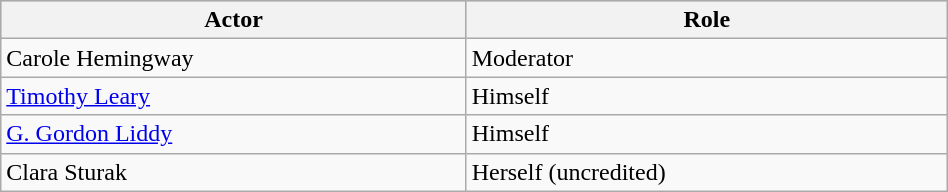<table class="wikitable" width="50%">
<tr bgcolor="#CCCCCC">
<th>Actor</th>
<th>Role</th>
</tr>
<tr>
<td>Carole Hemingway</td>
<td>Moderator</td>
</tr>
<tr>
<td><a href='#'>Timothy Leary</a></td>
<td>Himself</td>
</tr>
<tr>
<td><a href='#'>G. Gordon Liddy</a></td>
<td>Himself</td>
</tr>
<tr>
<td>Clara Sturak</td>
<td>Herself (uncredited)</td>
</tr>
</table>
